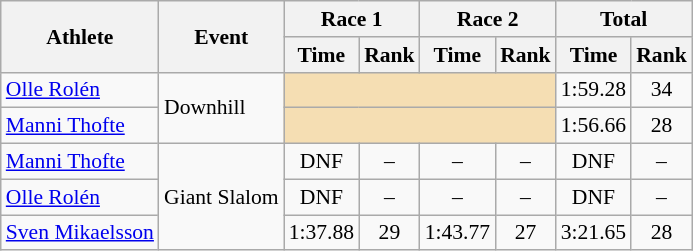<table class="wikitable" style="font-size:90%">
<tr>
<th rowspan="2">Athlete</th>
<th rowspan="2">Event</th>
<th colspan="2">Race 1</th>
<th colspan="2">Race 2</th>
<th colspan="2">Total</th>
</tr>
<tr>
<th>Time</th>
<th>Rank</th>
<th>Time</th>
<th>Rank</th>
<th>Time</th>
<th>Rank</th>
</tr>
<tr>
<td><a href='#'>Olle Rolén</a></td>
<td rowspan="2">Downhill</td>
<td colspan="4" bgcolor="wheat"></td>
<td align="center">1:59.28</td>
<td align="center">34</td>
</tr>
<tr>
<td><a href='#'>Manni Thofte</a></td>
<td colspan="4" bgcolor="wheat"></td>
<td align="center">1:56.66</td>
<td align="center">28</td>
</tr>
<tr>
<td><a href='#'>Manni Thofte</a></td>
<td rowspan="3">Giant Slalom</td>
<td align="center">DNF</td>
<td align="center">–</td>
<td align="center">–</td>
<td align="center">–</td>
<td align="center">DNF</td>
<td align="center">–</td>
</tr>
<tr>
<td><a href='#'>Olle Rolén</a></td>
<td align="center">DNF</td>
<td align="center">–</td>
<td align="center">–</td>
<td align="center">–</td>
<td align="center">DNF</td>
<td align="center">–</td>
</tr>
<tr>
<td><a href='#'>Sven Mikaelsson</a></td>
<td align="center">1:37.88</td>
<td align="center">29</td>
<td align="center">1:43.77</td>
<td align="center">27</td>
<td align="center">3:21.65</td>
<td align="center">28</td>
</tr>
</table>
